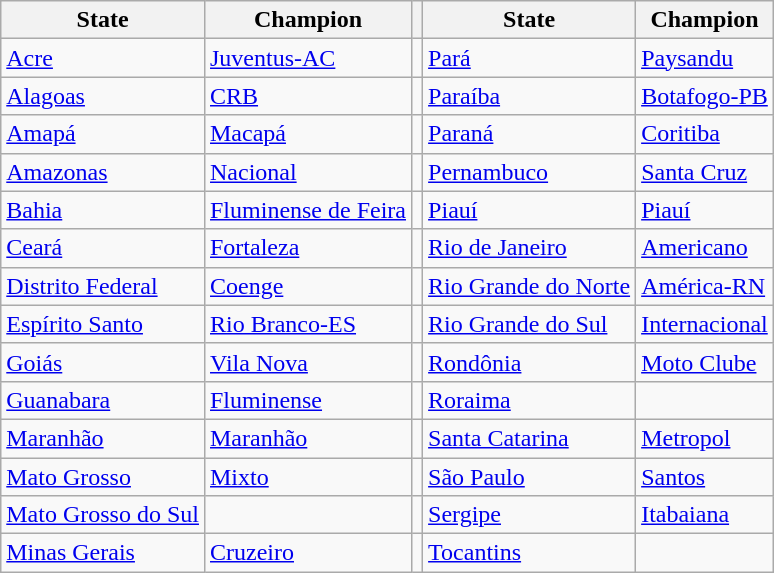<table class="wikitable">
<tr>
<th>State</th>
<th>Champion</th>
<th></th>
<th>State</th>
<th>Champion</th>
</tr>
<tr>
<td><a href='#'>Acre</a></td>
<td><a href='#'>Juventus-AC</a></td>
<td></td>
<td><a href='#'>Pará</a></td>
<td><a href='#'>Paysandu</a></td>
</tr>
<tr>
<td><a href='#'>Alagoas</a></td>
<td><a href='#'>CRB</a></td>
<td></td>
<td><a href='#'>Paraíba</a></td>
<td><a href='#'>Botafogo-PB</a></td>
</tr>
<tr>
<td><a href='#'>Amapá</a></td>
<td><a href='#'>Macapá</a></td>
<td></td>
<td><a href='#'>Paraná</a></td>
<td><a href='#'>Coritiba</a></td>
</tr>
<tr>
<td><a href='#'>Amazonas</a></td>
<td><a href='#'>Nacional</a></td>
<td></td>
<td><a href='#'>Pernambuco</a></td>
<td><a href='#'>Santa Cruz</a></td>
</tr>
<tr>
<td><a href='#'>Bahia</a></td>
<td><a href='#'>Fluminense de Feira</a></td>
<td></td>
<td><a href='#'>Piauí</a></td>
<td><a href='#'>Piauí</a></td>
</tr>
<tr>
<td><a href='#'>Ceará</a></td>
<td><a href='#'>Fortaleza</a></td>
<td></td>
<td><a href='#'>Rio de Janeiro</a></td>
<td><a href='#'>Americano</a></td>
</tr>
<tr>
<td><a href='#'>Distrito Federal</a></td>
<td><a href='#'>Coenge</a></td>
<td></td>
<td><a href='#'>Rio Grande do Norte</a></td>
<td><a href='#'>América-RN</a></td>
</tr>
<tr>
<td><a href='#'>Espírito Santo</a></td>
<td><a href='#'>Rio Branco-ES</a></td>
<td></td>
<td><a href='#'>Rio Grande do Sul</a></td>
<td><a href='#'>Internacional</a></td>
</tr>
<tr>
<td><a href='#'>Goiás</a></td>
<td><a href='#'>Vila Nova</a></td>
<td></td>
<td><a href='#'>Rondônia</a></td>
<td><a href='#'>Moto Clube</a></td>
</tr>
<tr>
<td><a href='#'>Guanabara</a></td>
<td><a href='#'>Fluminense</a></td>
<td></td>
<td><a href='#'>Roraima</a></td>
<td></td>
</tr>
<tr>
<td><a href='#'>Maranhão</a></td>
<td><a href='#'>Maranhão</a></td>
<td></td>
<td><a href='#'>Santa Catarina</a></td>
<td><a href='#'>Metropol</a></td>
</tr>
<tr>
<td><a href='#'>Mato Grosso</a></td>
<td><a href='#'>Mixto</a></td>
<td></td>
<td><a href='#'>São Paulo</a></td>
<td><a href='#'>Santos</a></td>
</tr>
<tr>
<td><a href='#'>Mato Grosso do Sul</a></td>
<td></td>
<td></td>
<td><a href='#'>Sergipe</a></td>
<td><a href='#'>Itabaiana</a></td>
</tr>
<tr>
<td><a href='#'>Minas Gerais</a></td>
<td><a href='#'>Cruzeiro</a></td>
<td></td>
<td><a href='#'>Tocantins</a></td>
<td></td>
</tr>
</table>
